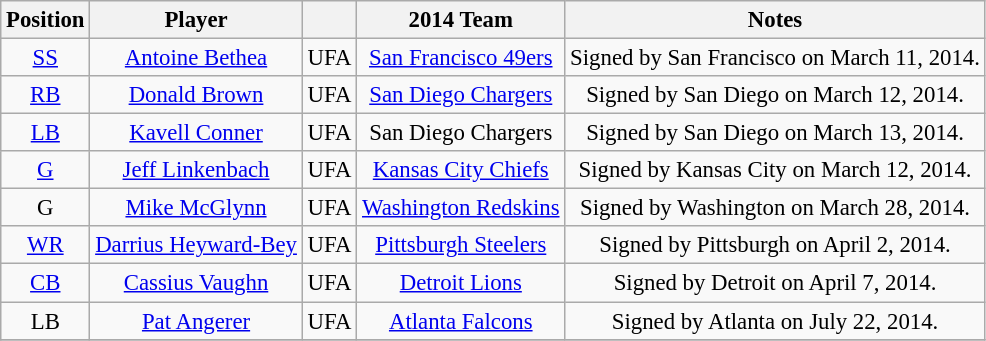<table class="wikitable" style="font-size: 95%; text-align: center;">
<tr>
<th>Position</th>
<th>Player</th>
<th></th>
<th>2014 Team</th>
<th>Notes</th>
</tr>
<tr>
<td><a href='#'>SS</a></td>
<td><a href='#'>Antoine Bethea</a></td>
<td>UFA</td>
<td><a href='#'>San Francisco 49ers</a></td>
<td>Signed by San Francisco on March 11, 2014.</td>
</tr>
<tr>
<td><a href='#'>RB</a></td>
<td><a href='#'>Donald Brown</a></td>
<td>UFA</td>
<td><a href='#'>San Diego Chargers</a></td>
<td>Signed by San Diego on March 12, 2014.</td>
</tr>
<tr>
<td><a href='#'>LB</a></td>
<td><a href='#'>Kavell Conner</a></td>
<td>UFA</td>
<td>San Diego Chargers</td>
<td>Signed by San Diego on March 13, 2014.</td>
</tr>
<tr>
<td><a href='#'>G</a></td>
<td><a href='#'>Jeff Linkenbach</a></td>
<td>UFA</td>
<td><a href='#'>Kansas City Chiefs</a></td>
<td>Signed by Kansas City on March 12, 2014.</td>
</tr>
<tr>
<td Guard (American and Canadian football)>G</td>
<td><a href='#'>Mike McGlynn</a></td>
<td>UFA</td>
<td><a href='#'>Washington Redskins</a></td>
<td>Signed by Washington on March 28, 2014.</td>
</tr>
<tr>
<td><a href='#'>WR</a></td>
<td><a href='#'>Darrius Heyward-Bey</a></td>
<td>UFA</td>
<td><a href='#'>Pittsburgh Steelers</a></td>
<td>Signed by Pittsburgh on April 2, 2014.</td>
</tr>
<tr>
<td><a href='#'>CB</a></td>
<td><a href='#'>Cassius Vaughn</a></td>
<td>UFA</td>
<td><a href='#'>Detroit Lions</a></td>
<td>Signed by Detroit on April 7, 2014.</td>
</tr>
<tr>
<td Linebacker>LB</td>
<td><a href='#'>Pat Angerer</a></td>
<td>UFA</td>
<td><a href='#'>Atlanta Falcons</a></td>
<td>Signed by Atlanta on July 22, 2014.</td>
</tr>
<tr>
</tr>
</table>
